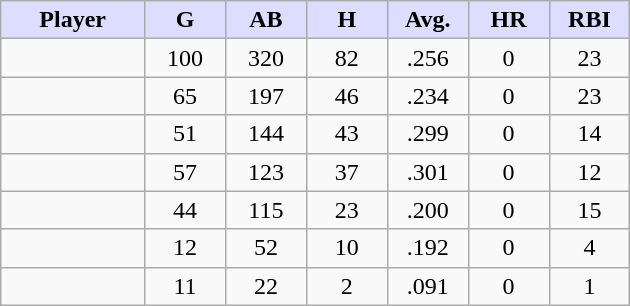<table class="wikitable sortable">
<tr>
<th style="background:#ddf; width:16%;">Player</th>
<th style="background:#ddf; width:9%;">G</th>
<th style="background:#ddf; width:9%;">AB</th>
<th style="background:#ddf; width:9%;">H</th>
<th style="background:#ddf; width:9%;">Avg.</th>
<th style="background:#ddf; width:9%;">HR</th>
<th style="background:#ddf; width:9%;">RBI</th>
</tr>
<tr style="text-align:center;">
<td></td>
<td>100</td>
<td>320</td>
<td>82</td>
<td>.256</td>
<td>0</td>
<td>23</td>
</tr>
<tr style="text-align:center;">
<td></td>
<td>65</td>
<td>197</td>
<td>46</td>
<td>.234</td>
<td>0</td>
<td>23</td>
</tr>
<tr style="text-align:center;">
<td></td>
<td>51</td>
<td>144</td>
<td>43</td>
<td>.299</td>
<td>0</td>
<td>14</td>
</tr>
<tr style="text-align:center;">
<td></td>
<td>57</td>
<td>123</td>
<td>37</td>
<td>.301</td>
<td>0</td>
<td>12</td>
</tr>
<tr style="text-align:center;">
<td></td>
<td>44</td>
<td>115</td>
<td>23</td>
<td>.200</td>
<td>0</td>
<td>15</td>
</tr>
<tr style="text-align:center;">
<td></td>
<td>12</td>
<td>52</td>
<td>10</td>
<td>.192</td>
<td>0</td>
<td>4</td>
</tr>
<tr style="text-align:center;">
<td></td>
<td>11</td>
<td>22</td>
<td>2</td>
<td>.091</td>
<td>0</td>
<td>1</td>
</tr>
</table>
